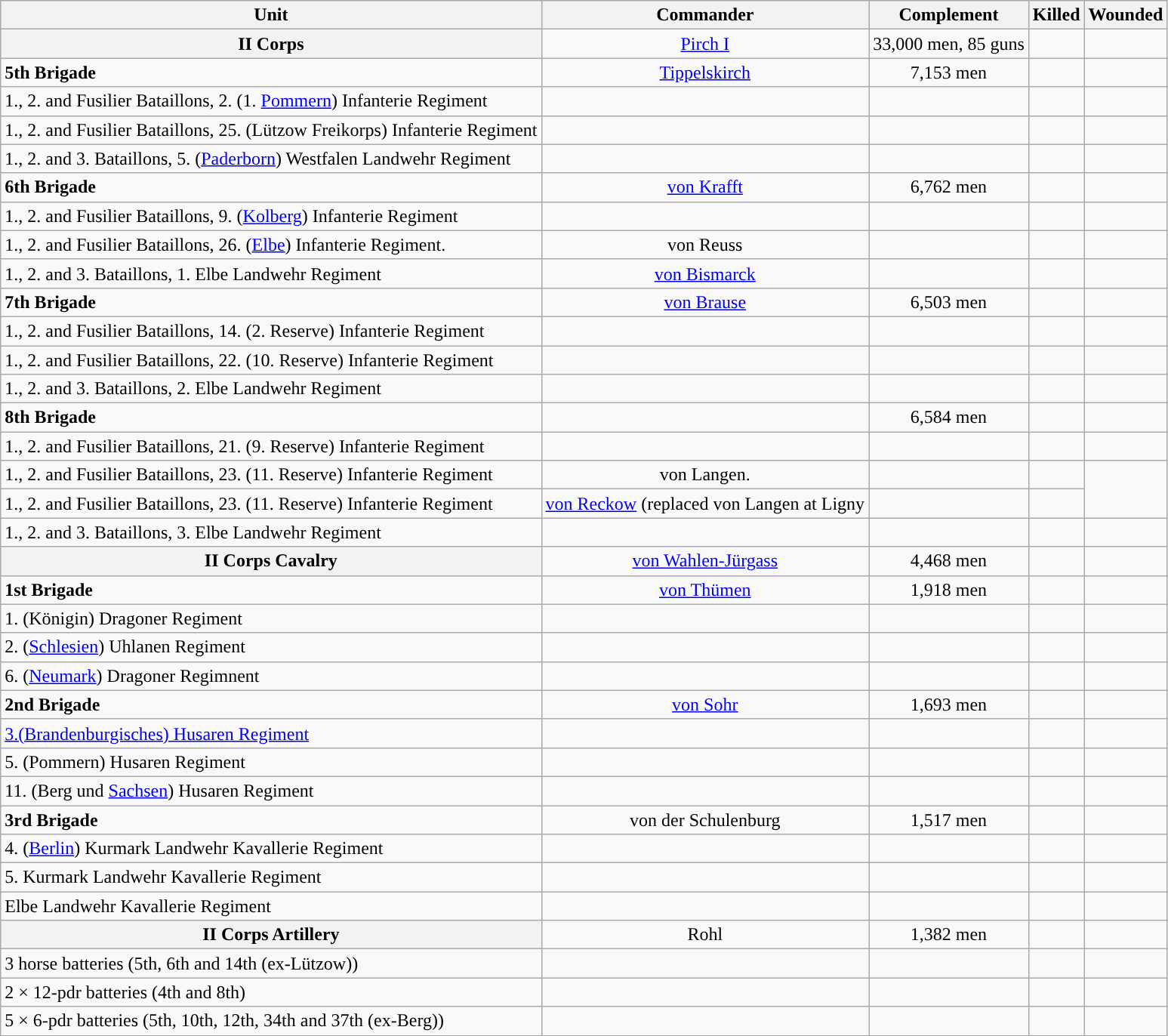<table class="wikitable">
<tr>
<th>Unit</th>
<th>Commander</th>
<th>Complement</th>
<th>Killed</th>
<th>Wounded</th>
</tr>
<tr>
<th colspan="1" bgcolor="#f9f9f9;">II Corps</th>
<td align="center"><a href='#'>Pirch I</a></td>
<td align="center">33,000 men, 85 guns</td>
<td align="center"></td>
<td align="center"></td>
</tr>
<tr>
<td><strong>5th Brigade</strong></td>
<td align="center"><a href='#'>Tippelskirch</a></td>
<td align="center">7,153 men</td>
<td align="center"></td>
<td align="center"></td>
</tr>
<tr>
<td>1., 2. and Fusilier Bataillons, 2. (1. <a href='#'>Pommern</a>) Infanterie Regiment</td>
<td align="center"></td>
<td align="center"></td>
<td align="center"></td>
<td align="center"></td>
</tr>
<tr>
<td>1., 2. and Fusilier Bataillons, 25. (Lützow Freikorps) Infanterie Regiment</td>
<td align="center"></td>
<td align="center"></td>
<td align="center"></td>
<td align="center"></td>
</tr>
<tr>
<td>1., 2. and 3. Bataillons, 5. (<a href='#'>Paderborn</a>) Westfalen Landwehr Regiment</td>
<td align="center"></td>
<td align="center"></td>
<td align="center"></td>
<td align="center"></td>
</tr>
<tr>
<td><strong>6th Brigade</strong></td>
<td align="center"><a href='#'>von Krafft</a></td>
<td align="center">6,762 men</td>
<td align="center"></td>
<td align="center"></td>
</tr>
<tr>
<td>1., 2. and Fusilier Bataillons, 9. (<a href='#'>Kolberg</a>) Infanterie Regiment</td>
<td align="center"></td>
<td align="center"></td>
<td align="center"></td>
<td align="center"></td>
</tr>
<tr>
<td>1., 2. and Fusilier Bataillons, 26. (<a href='#'>Elbe</a>) Infanterie Regiment.</td>
<td align="center">von Reuss</td>
<td align="center"></td>
<td align="center"></td>
<td align="center"></td>
</tr>
<tr>
<td>1., 2. and 3. Bataillons, 1. Elbe Landwehr Regiment</td>
<td align="center"><a href='#'>von Bismarck</a></td>
<td align="center"></td>
<td align="center"></td>
<td align="center"></td>
</tr>
<tr>
<td><strong>7th Brigade</strong></td>
<td align="center"><a href='#'>von Brause</a></td>
<td align="center">6,503 men</td>
<td align="center"></td>
<td align="center"></td>
</tr>
<tr>
<td>1., 2. and Fusilier Bataillons, 14. (2. Reserve) Infanterie Regiment</td>
<td align="center"></td>
<td align="center"></td>
<td align="center"></td>
<td align="center"></td>
</tr>
<tr>
<td>1., 2. and Fusilier Bataillons, 22. (10. Reserve) Infanterie Regiment</td>
<td align="center"></td>
<td align="center"></td>
<td align="center"></td>
<td align="center"></td>
</tr>
<tr>
<td>1., 2. and 3. Bataillons, 2. Elbe Landwehr Regiment</td>
<td align="center"></td>
<td align="center"></td>
<td align="center"></td>
<td align="center"></td>
</tr>
<tr>
<td><strong>8th Brigade</strong></td>
<td align="center"></td>
<td align="center">6,584 men</td>
<td align="center"></td>
<td align="center"></td>
</tr>
<tr>
<td>1., 2. and Fusilier Bataillons, 21. (9. Reserve) Infanterie Regiment</td>
<td align="center"></td>
<td align="center"></td>
<td align="center"></td>
<td align="center"></td>
</tr>
<tr>
<td>1., 2. and Fusilier Bataillons, 23. (11. Reserve) Infanterie Regiment</td>
<td align="center">von Langen.</td>
<td align="center"></td>
<td align="center"></td>
</tr>
<tr>
<td>1., 2. and Fusilier Bataillons, 23. (11. Reserve) Infanterie Regiment</td>
<td><a href='#'>von Reckow</a> (replaced von Langen at Ligny</td>
<td></td>
<td></td>
</tr>
<tr>
<td>1., 2. and 3. Bataillons, 3. Elbe Landwehr Regiment</td>
<td align="center"></td>
<td align="center"></td>
<td align="center"></td>
<td align="center"></td>
</tr>
<tr>
<th colspan="1" bgcolor="#f9f9f9;">II Corps Cavalry</th>
<td align="center"><a href='#'>von Wahlen-Jürgass</a></td>
<td align="center">4,468 men</td>
<td align="center"></td>
<td align="center"></td>
</tr>
<tr>
<td><strong>1st Brigade</strong></td>
<td align="center"><a href='#'>von Thümen</a></td>
<td align="center">1,918 men</td>
<td align="center"></td>
<td align="center"></td>
</tr>
<tr>
<td>1. (Königin) Dragoner Regiment</td>
<td align="center"></td>
<td align="center"></td>
<td align="center"></td>
<td align="center"></td>
</tr>
<tr>
<td>2. (<a href='#'>Schlesien</a>) Uhlanen Regiment</td>
<td align="center"></td>
<td align="center"></td>
<td align="center"></td>
<td align="center"></td>
</tr>
<tr>
<td>6. (<a href='#'>Neumark</a>) Dragoner Regimnent</td>
<td align="center"></td>
<td align="center"></td>
<td align="center"></td>
<td align="center"></td>
</tr>
<tr>
<td><strong>2nd Brigade</strong></td>
<td align="center"><a href='#'>von Sohr</a></td>
<td align="center">1,693 men</td>
<td align="center"></td>
<td align="center"></td>
</tr>
<tr>
<td><a href='#'>3.(Brandenburgisches) Husaren Regiment</a></td>
<td align="center"></td>
<td align="center"></td>
<td align="center"></td>
<td align="center"></td>
</tr>
<tr>
<td>5. (Pommern) Husaren Regiment</td>
<td align="center"></td>
<td align="center"></td>
<td align="center"></td>
<td align="center"></td>
</tr>
<tr>
<td>11. (Berg und <a href='#'>Sachsen</a>) Husaren Regiment</td>
<td align="center"></td>
<td align="center"></td>
<td align="center"></td>
<td align="center"></td>
</tr>
<tr>
<td><strong>3rd Brigade</strong></td>
<td align="center">von der Schulenburg</td>
<td align="center">1,517 men</td>
<td align="center"></td>
<td align="center"></td>
</tr>
<tr>
<td>4. (<a href='#'>Berlin</a>) Kurmark Landwehr Kavallerie Regiment</td>
<td align="center"></td>
<td align="center"></td>
<td align="center"></td>
<td align="center"></td>
</tr>
<tr>
<td>5. Kurmark Landwehr Kavallerie Regiment</td>
<td align="center"></td>
<td align="center"></td>
<td align="center"></td>
<td align="center"></td>
</tr>
<tr>
<td>Elbe Landwehr Kavallerie Regiment</td>
<td align="center"></td>
<td align="center"></td>
<td align="center"></td>
<td align="center"></td>
</tr>
<tr>
<th colspan="1" bgcolor="#f9f9f9;">II Corps Artillery</th>
<td align="center">Rohl</td>
<td align="center">1,382 men</td>
<td align="center"></td>
<td align="center"></td>
</tr>
<tr>
<td>3 horse batteries (5th, 6th and 14th (ex-Lützow))</td>
<td align="center"></td>
<td align="center"></td>
<td align="center"></td>
<td align="center"></td>
</tr>
<tr>
<td>2 × 12-pdr batteries (4th and 8th)</td>
<td align="center"></td>
<td align="center"></td>
<td align="center"></td>
<td align="center"></td>
</tr>
<tr>
<td>5 × 6-pdr batteries (5th, 10th, 12th, 34th and 37th (ex-Berg))</td>
<td align="center"></td>
<td align="center"></td>
<td align="center"></td>
<td align="center"></td>
</tr>
</table>
